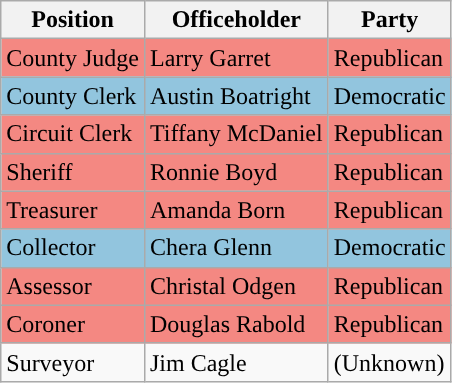<table class="wikitable mw-collapsible">
<tr>
<th>Position</th>
<th>Officeholder</th>
<th>Party</th>
</tr>
<tr style="background-color:#F48882;">
<td>County Judge</td>
<td>Larry Garret</td>
<td>Republican</td>
</tr>
<tr style="background-color:#92C5DE;">
<td>County Clerk</td>
<td>Austin Boatright</td>
<td>Democratic</td>
</tr>
<tr style="background-color:#F48882;">
<td>Circuit Clerk</td>
<td>Tiffany McDaniel</td>
<td>Republican</td>
</tr>
<tr style="background-color:#F48882;">
<td>Sheriff</td>
<td>Ronnie Boyd</td>
<td>Republican</td>
</tr>
<tr style="background-color:#F48882;">
<td>Treasurer</td>
<td>Amanda Born</td>
<td>Republican</td>
</tr>
<tr style="background-color:#92C5DE;">
<td>Collector</td>
<td>Chera Glenn</td>
<td>Democratic</td>
</tr>
<tr style="background-color:#F48882;">
<td>Assessor</td>
<td>Christal Odgen</td>
<td>Republican</td>
</tr>
<tr style="background-color:#F48882;">
<td>Coroner</td>
<td>Douglas Rabold</td>
<td>Republican</td>
</tr>
<tr>
<td>Surveyor</td>
<td>Jim Cagle</td>
<td>(Unknown)</td>
</tr>
</table>
